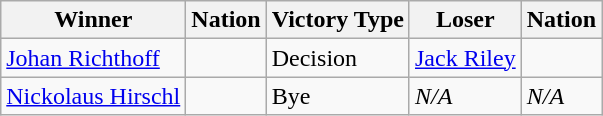<table class="wikitable sortable" style="text-align:left;">
<tr>
<th>Winner</th>
<th>Nation</th>
<th>Victory Type</th>
<th>Loser</th>
<th>Nation</th>
</tr>
<tr>
<td><a href='#'>Johan Richthoff</a></td>
<td></td>
<td>Decision</td>
<td><a href='#'>Jack Riley</a></td>
<td></td>
</tr>
<tr>
<td><a href='#'>Nickolaus Hirschl</a></td>
<td></td>
<td>Bye</td>
<td><em>N/A</em></td>
<td><em>N/A</em></td>
</tr>
</table>
